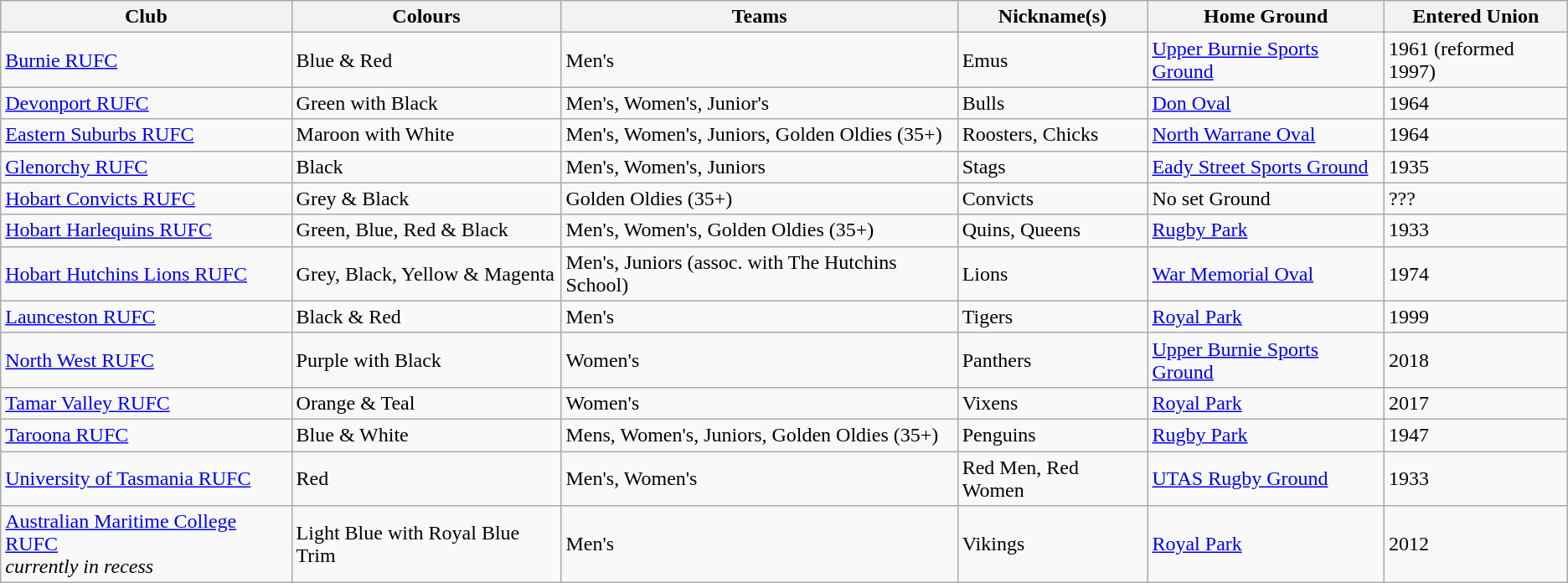<table class="wikitable">
<tr>
<th>Club</th>
<th>Colours</th>
<th>Teams</th>
<th>Nickname(s)</th>
<th>Home Ground</th>
<th>Entered Union</th>
</tr>
<tr>
<td><a href='#'>Burnie RUFC</a></td>
<td> Blue & Red</td>
<td>Men's</td>
<td>Emus</td>
<td><a href='#'>Upper Burnie Sports Ground</a></td>
<td>1961 (reformed 1997)</td>
</tr>
<tr>
<td><a href='#'>Devonport RUFC</a></td>
<td> Green with Black</td>
<td>Men's, Women's, Junior's</td>
<td>Bulls</td>
<td><a href='#'>Don Oval</a></td>
<td>1964</td>
</tr>
<tr>
<td><a href='#'>Eastern Suburbs RUFC</a></td>
<td> Maroon with White</td>
<td>Men's, Women's, Juniors, Golden Oldies (35+)</td>
<td>Roosters, Chicks</td>
<td><a href='#'>North Warrane Oval</a></td>
<td>1964</td>
</tr>
<tr>
<td><a href='#'>Glenorchy RUFC</a></td>
<td> Black</td>
<td>Men's, Women's, Juniors</td>
<td>Stags</td>
<td><a href='#'>Eady Street Sports Ground</a></td>
<td>1935</td>
</tr>
<tr>
<td><a href='#'>Hobart Convicts RUFC</a></td>
<td> Grey & Black</td>
<td>Golden Oldies (35+)</td>
<td>Convicts</td>
<td>No set Ground</td>
<td>???</td>
</tr>
<tr>
<td><a href='#'>Hobart Harlequins RUFC</a></td>
<td> Green, Blue, Red & Black</td>
<td>Men's, Women's, Golden Oldies (35+)</td>
<td>Quins, Queens</td>
<td><a href='#'>Rugby Park</a></td>
<td>1933</td>
</tr>
<tr>
<td><a href='#'>Hobart Hutchins Lions RUFC</a></td>
<td> Grey, Black, Yellow & Magenta</td>
<td>Men's, Juniors (assoc. with The Hutchins School)</td>
<td>Lions</td>
<td><a href='#'>War Memorial Oval</a></td>
<td>1974</td>
</tr>
<tr>
<td><a href='#'>Launceston RUFC</a></td>
<td> Black & Red</td>
<td>Men's</td>
<td>Tigers</td>
<td><a href='#'>Royal Park</a></td>
<td>1999</td>
</tr>
<tr>
<td><a href='#'>North West RUFC</a></td>
<td> Purple with Black</td>
<td>Women's</td>
<td>Panthers</td>
<td><a href='#'>Upper Burnie Sports Ground</a></td>
<td>2018</td>
</tr>
<tr>
<td><a href='#'>Tamar Valley RUFC</a></td>
<td> Orange & Teal</td>
<td>Women's</td>
<td>Vixens</td>
<td><a href='#'>Royal Park</a></td>
<td>2017</td>
</tr>
<tr>
<td><a href='#'>Taroona RUFC</a></td>
<td> Blue & White</td>
<td>Mens, Women's, Juniors, Golden Oldies (35+)</td>
<td>Penguins</td>
<td><a href='#'>Rugby Park</a></td>
<td>1947</td>
</tr>
<tr>
<td><a href='#'>University of Tasmania RUFC</a></td>
<td> Red</td>
<td>Men's, Women's</td>
<td>Red Men, Red Women</td>
<td><a href='#'>UTAS Rugby Ground</a></td>
<td>1933</td>
</tr>
<tr>
<td><a href='#'>Australian Maritime College RUFC</a> <br> <em>currently in recess</em></td>
<td> Light Blue with Royal Blue Trim</td>
<td>Men's</td>
<td>Vikings</td>
<td><a href='#'>Royal Park</a></td>
<td>2012</td>
</tr>
</table>
